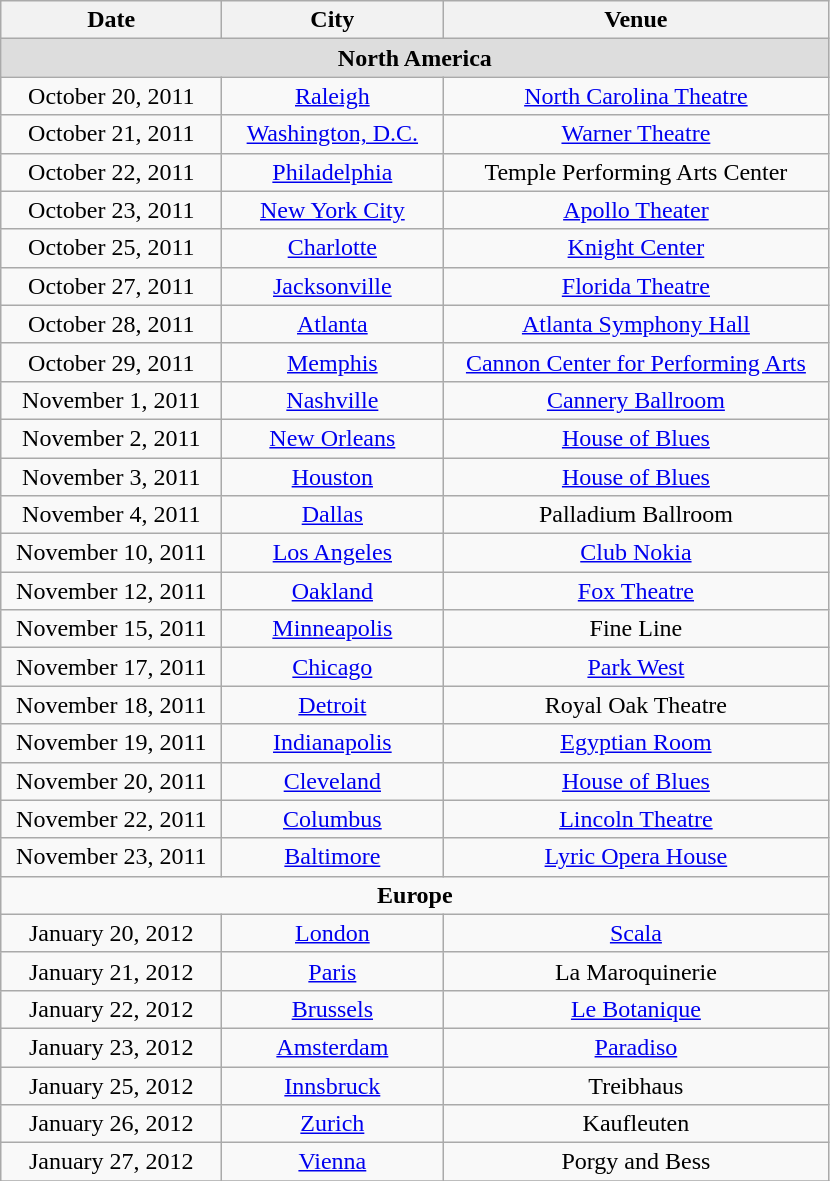<table class="wikitable">
<tr>
<th width="140" rowspan="1">Date</th>
<th width="140" rowspan="1">City</th>
<th width="250" rowspan="1">Venue</th>
</tr>
<tr bgcolor="#DDDDDD">
<td colspan=4 align=center><strong>North America</strong></td>
</tr>
<tr>
<td align="center">October 20, 2011</td>
<td align="center"><a href='#'>Raleigh</a></td>
<td align="center"><a href='#'>North Carolina Theatre</a></td>
</tr>
<tr>
<td align="center">October 21, 2011</td>
<td align="center"><a href='#'>Washington, D.C.</a></td>
<td align="center"><a href='#'>Warner Theatre</a></td>
</tr>
<tr>
<td align="center">October 22, 2011</td>
<td align="center"><a href='#'>Philadelphia</a></td>
<td align="center">Temple Performing Arts Center</td>
</tr>
<tr>
<td align="center">October 23, 2011</td>
<td align="center"><a href='#'>New York City</a></td>
<td align="center"><a href='#'>Apollo Theater</a></td>
</tr>
<tr>
<td align="center">October 25, 2011</td>
<td align="center"><a href='#'>Charlotte</a></td>
<td align="center"><a href='#'>Knight Center</a></td>
</tr>
<tr>
<td align="center">October 27, 2011</td>
<td align="center"><a href='#'>Jacksonville</a></td>
<td align="center"><a href='#'>Florida Theatre</a></td>
</tr>
<tr>
<td align="center">October 28, 2011</td>
<td align="center"><a href='#'>Atlanta</a></td>
<td align="center"><a href='#'>Atlanta Symphony Hall</a></td>
</tr>
<tr>
<td align="center">October 29, 2011</td>
<td align="center"><a href='#'>Memphis</a></td>
<td align="center"><a href='#'>Cannon Center for Performing Arts</a></td>
</tr>
<tr>
<td align="center">November 1, 2011</td>
<td align="center"><a href='#'>Nashville</a></td>
<td align="center"><a href='#'>Cannery Ballroom</a></td>
</tr>
<tr>
<td align="center">November 2, 2011</td>
<td align="center"><a href='#'>New Orleans</a></td>
<td align="center"><a href='#'>House of Blues</a></td>
</tr>
<tr>
<td align="center">November 3, 2011</td>
<td align="center"><a href='#'>Houston</a></td>
<td align="center"><a href='#'>House of Blues</a></td>
</tr>
<tr>
<td align="center">November 4, 2011</td>
<td align="center"><a href='#'>Dallas</a></td>
<td align="center">Palladium Ballroom</td>
</tr>
<tr>
<td align="center">November 10, 2011</td>
<td align="center"><a href='#'>Los Angeles</a></td>
<td align="center"><a href='#'>Club Nokia</a></td>
</tr>
<tr>
<td align="center">November 12, 2011</td>
<td align="center"><a href='#'>Oakland</a></td>
<td align="center"><a href='#'>Fox Theatre</a></td>
</tr>
<tr>
<td align="center">November 15, 2011</td>
<td align="center"><a href='#'>Minneapolis</a></td>
<td align="center">Fine Line</td>
</tr>
<tr>
<td align="center">November 17, 2011</td>
<td align="center"><a href='#'>Chicago</a></td>
<td align="center"><a href='#'>Park West</a></td>
</tr>
<tr>
<td align="center">November 18, 2011</td>
<td align="center"><a href='#'>Detroit</a></td>
<td align="center">Royal Oak Theatre</td>
</tr>
<tr>
<td align="center">November 19, 2011</td>
<td align="center"><a href='#'>Indianapolis</a></td>
<td align="center"><a href='#'>Egyptian Room</a></td>
</tr>
<tr>
<td align="center">November 20, 2011</td>
<td align="center"><a href='#'>Cleveland</a></td>
<td align="center"><a href='#'>House of Blues</a></td>
</tr>
<tr>
<td align="center">November 22, 2011</td>
<td align="center"><a href='#'>Columbus</a></td>
<td align="center"><a href='#'>Lincoln Theatre</a></td>
</tr>
<tr>
<td align="center">November 23, 2011</td>
<td align="center"><a href='#'>Baltimore</a></td>
<td align="center"><a href='#'>Lyric Opera House</a></td>
</tr>
<tr>
<td colspan=4 align=center><strong>Europe</strong></td>
</tr>
<tr>
<td align="center">January 20, 2012</td>
<td align="center"><a href='#'>London</a></td>
<td align="center"><a href='#'>Scala</a></td>
</tr>
<tr>
<td align="center">January 21, 2012</td>
<td align="center"><a href='#'>Paris</a></td>
<td align="center">La Maroquinerie</td>
</tr>
<tr>
<td align="center">January 22, 2012</td>
<td align="center"><a href='#'>Brussels</a></td>
<td align="center"><a href='#'>Le Botanique</a></td>
</tr>
<tr>
<td align="center">January 23, 2012</td>
<td align="center"><a href='#'>Amsterdam</a></td>
<td align="center"><a href='#'>Paradiso</a></td>
</tr>
<tr>
<td align="center">January 25, 2012</td>
<td align="center"><a href='#'>Innsbruck</a></td>
<td align="center">Treibhaus</td>
</tr>
<tr>
<td align="center">January 26, 2012</td>
<td align="center"><a href='#'>Zurich</a></td>
<td align="center">Kaufleuten</td>
</tr>
<tr>
<td align="center">January 27, 2012</td>
<td align="center"><a href='#'>Vienna</a></td>
<td align="center">Porgy and Bess</td>
</tr>
<tr>
</tr>
</table>
